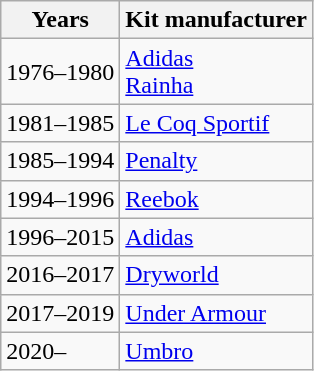<table class="wikitable">
<tr>
<th>Years</th>
<th>Kit manufacturer</th>
</tr>
<tr>
<td>1976–1980</td>
<td> <a href='#'>Adidas</a><br> <a href='#'>Rainha</a></td>
</tr>
<tr>
<td>1981–1985</td>
<td> <a href='#'>Le Coq Sportif</a></td>
</tr>
<tr>
<td>1985–1994</td>
<td> <a href='#'>Penalty</a></td>
</tr>
<tr>
<td>1994–1996</td>
<td> <a href='#'>Reebok</a></td>
</tr>
<tr>
<td>1996–2015</td>
<td> <a href='#'>Adidas</a></td>
</tr>
<tr>
<td>2016–2017</td>
<td> <a href='#'>Dryworld</a></td>
</tr>
<tr>
<td>2017–2019</td>
<td> <a href='#'>Under Armour</a></td>
</tr>
<tr>
<td>2020–</td>
<td> <a href='#'>Umbro</a></td>
</tr>
</table>
